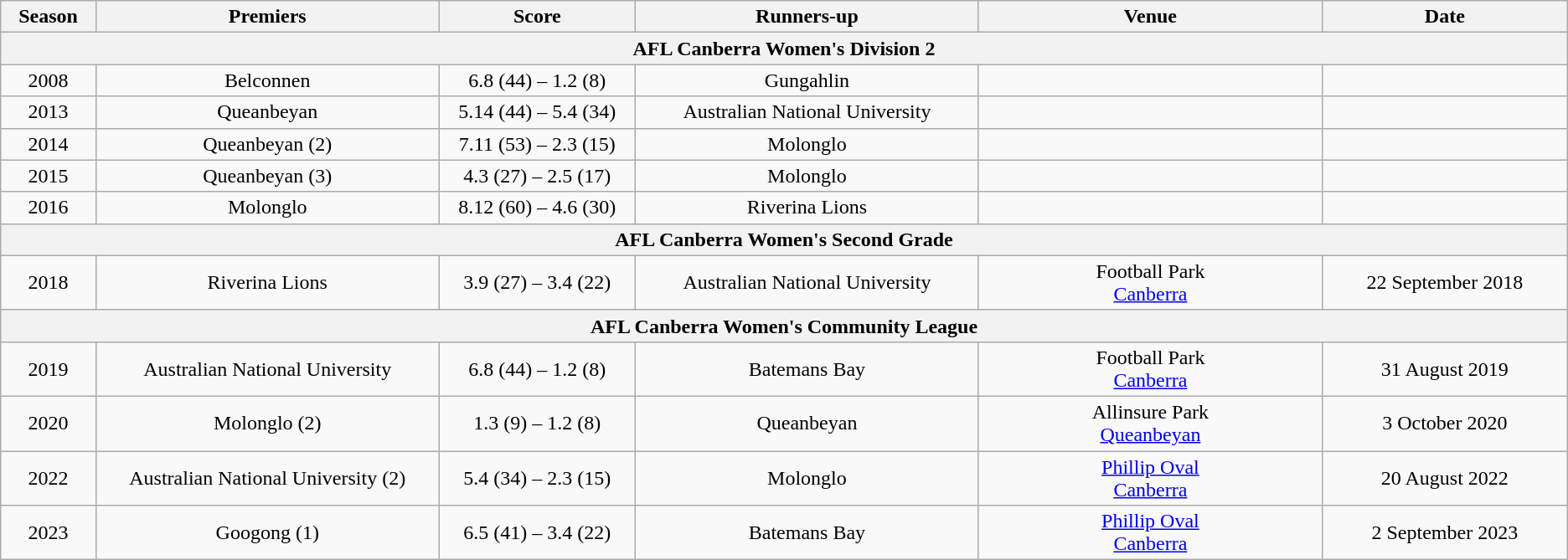<table class="wikitable sortable" style="text-align:center;">
<tr>
<th width="3%">Season</th>
<th width="14%">Premiers</th>
<th width="8%">Score</th>
<th width="14%">Runners-up</th>
<th width="14%">Venue</th>
<th width="10%">Date</th>
</tr>
<tr>
<th colspan="6">AFL Canberra Women's Division 2</th>
</tr>
<tr>
<td>2008</td>
<td> Belconnen</td>
<td>6.8 (44) – 1.2 (8)</td>
<td> Gungahlin</td>
<td></td>
<td></td>
</tr>
<tr>
<td>2013</td>
<td> Queanbeyan</td>
<td>5.14 (44) – 5.4 (34)</td>
<td> Australian National University</td>
<td></td>
<td></td>
</tr>
<tr>
<td>2014</td>
<td> Queanbeyan (2)</td>
<td>7.11 (53) – 2.3 (15)</td>
<td> Molonglo</td>
<td></td>
<td></td>
</tr>
<tr>
<td>2015</td>
<td> Queanbeyan (3)</td>
<td>4.3 (27) – 2.5 (17)</td>
<td> Molonglo</td>
<td></td>
<td></td>
</tr>
<tr>
<td>2016</td>
<td> Molonglo</td>
<td>8.12 (60) – 4.6 (30)</td>
<td> Riverina Lions</td>
<td></td>
<td></td>
</tr>
<tr>
<th colspan="6">AFL Canberra Women's Second Grade</th>
</tr>
<tr>
<td>2018</td>
<td> Riverina Lions</td>
<td>3.9 (27) – 3.4 (22)</td>
<td> Australian National University</td>
<td>Football Park<br><a href='#'>Canberra</a></td>
<td>22 September 2018</td>
</tr>
<tr>
<th colspan="6">AFL Canberra Women's Community League</th>
</tr>
<tr>
<td>2019</td>
<td> Australian National University</td>
<td>6.8 (44) – 1.2 (8)</td>
<td> Batemans Bay</td>
<td>Football Park<br><a href='#'>Canberra</a></td>
<td>31 August 2019</td>
</tr>
<tr>
<td>2020</td>
<td> Molonglo (2)</td>
<td>1.3 (9) – 1.2 (8)</td>
<td> Queanbeyan</td>
<td>Allinsure Park<br><a href='#'>Queanbeyan</a></td>
<td>3 October 2020</td>
</tr>
<tr>
<td>2022</td>
<td> Australian National University (2)</td>
<td>5.4 (34) – 2.3 (15)</td>
<td> Molonglo</td>
<td><a href='#'>Phillip Oval</a><br><a href='#'>Canberra</a></td>
<td>20 August 2022</td>
</tr>
<tr>
<td>2023</td>
<td> Googong (1)</td>
<td>6.5 (41) – 3.4 (22)</td>
<td> Batemans Bay</td>
<td><a href='#'>Phillip Oval</a><br><a href='#'>Canberra</a></td>
<td>2 September 2023</td>
</tr>
</table>
